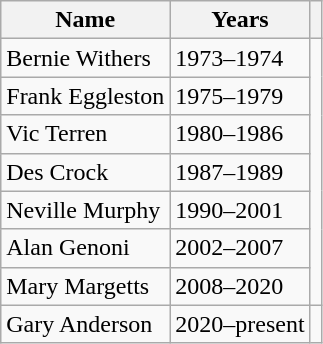<table class="wikitable">
<tr>
<th>Name</th>
<th>Years</th>
<th></th>
</tr>
<tr>
<td>Bernie Withers</td>
<td>1973–1974</td>
<td rowspan="7"></td>
</tr>
<tr>
<td>Frank Eggleston</td>
<td>1975–1979</td>
</tr>
<tr>
<td>Vic Terren</td>
<td>1980–1986</td>
</tr>
<tr>
<td>Des Crock</td>
<td>1987–1989</td>
</tr>
<tr>
<td>Neville Murphy</td>
<td>1990–2001</td>
</tr>
<tr>
<td>Alan Genoni</td>
<td>2002–2007</td>
</tr>
<tr>
<td>Mary Margetts</td>
<td>2008–2020</td>
</tr>
<tr>
<td>Gary Anderson</td>
<td>2020–present</td>
<td></td>
</tr>
</table>
